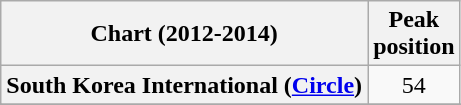<table class="wikitable sortable plainrowheaders" style="text-align:center">
<tr>
<th>Chart (2012-2014)</th>
<th>Peak<br>position</th>
</tr>
<tr>
<th scope="row">South Korea International (<a href='#'>Circle</a>)</th>
<td>54</td>
</tr>
<tr>
</tr>
<tr>
</tr>
</table>
